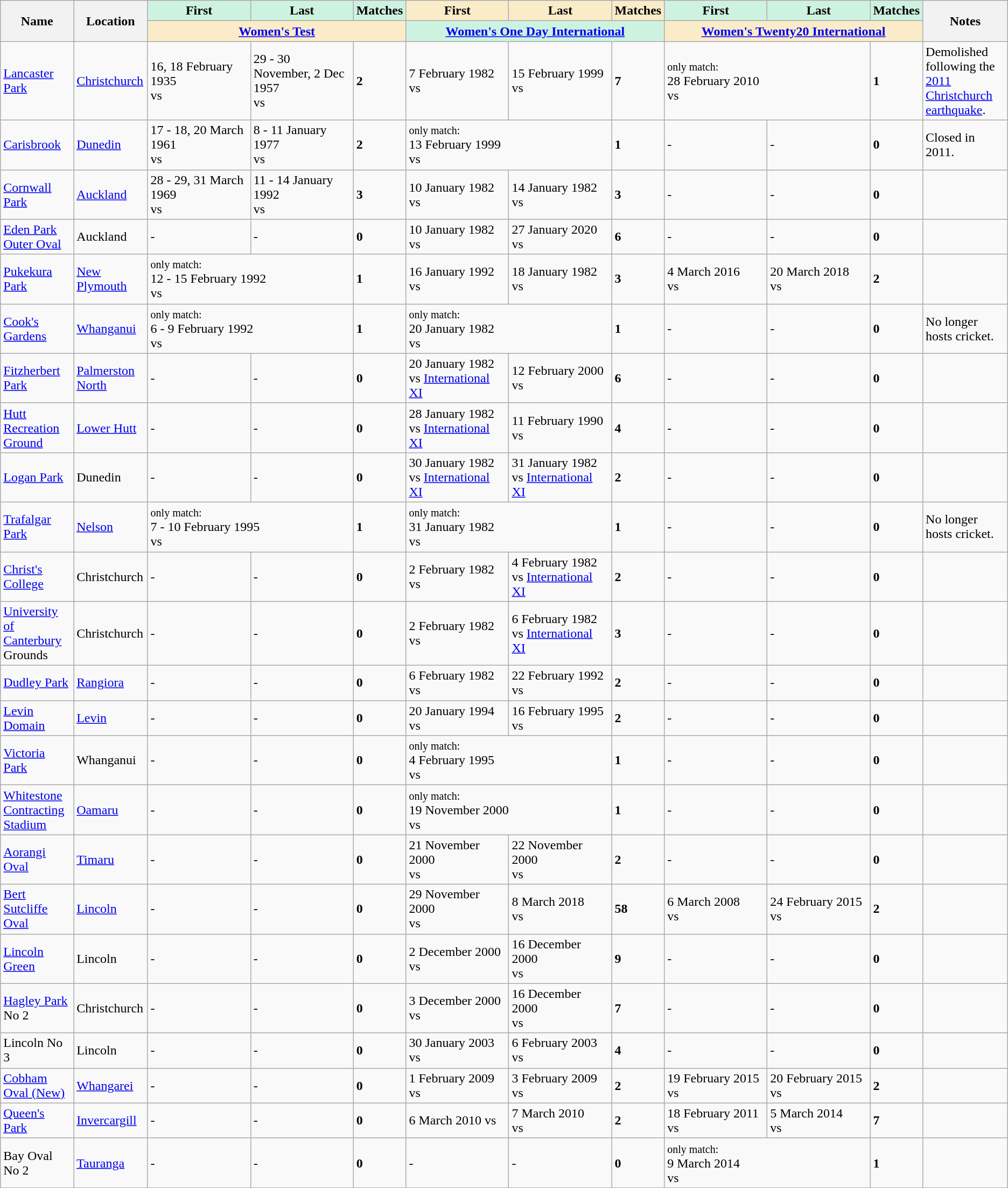<table class="wikitable sortable">
<tr>
<th rowspan="2">Name</th>
<th rowspan="2">Location</th>
<th width="120" class="sortable" style="background:#cef2e0">First</th>
<th width="120" class="sortable" style="background:#cef2e0">Last</th>
<th style="background:#cef2e0">Matches</th>
<th width="120" class="sortable" style="background:#faecc8">First</th>
<th width="120" class="sortable" style="background:#faecc8">Last</th>
<th style="background:#faecc8">Matches</th>
<th width="120" class="sortable" style="background:#cef2e0">First</th>
<th width="120" class="sortable" style="background:#cef2e0">Last</th>
<th style="background:#cef2e0">Matches</th>
<th rowspan="2" class="unsortable">Notes</th>
</tr>
<tr class="unsortable">
<th colspan="3" style="background:#faecc8"><a href='#'>Women's Test</a></th>
<th colspan="3" style="background:#cef2e0"><a href='#'>Women's One Day International</a></th>
<th colspan="3" style="background:#faecc8"><a href='#'>Women's Twenty20 International</a></th>
</tr>
<tr>
<td><a href='#'>Lancaster Park</a></td>
<td><a href='#'>Christchurch</a></td>
<td>16, 18 February 1935<br>vs </td>
<td>29 - 30 November, 2 Dec 1957<br>vs </td>
<td><strong>2</strong></td>
<td>7 February 1982<br> vs </td>
<td>15 February 1999<br>vs </td>
<td><strong>7</strong></td>
<td colspan="2"><small>only match:</small><br>28 February 2010<br>vs </td>
<td><strong>1</strong></td>
<td>Demolished following the <a href='#'>2011 Christchurch earthquake</a>.</td>
</tr>
<tr>
<td><a href='#'>Carisbrook</a></td>
<td><a href='#'>Dunedin</a></td>
<td>17 - 18, 20 March 1961<br>vs </td>
<td>8 - 11 January 1977<br>vs </td>
<td><strong>2</strong></td>
<td colspan="2" rowspan="1"><small>only match:</small><br>13 February 1999<br>vs </td>
<td><strong>1</strong></td>
<td>-</td>
<td>-</td>
<td><strong>0</strong></td>
<td>Closed in 2011.</td>
</tr>
<tr>
<td><a href='#'>Cornwall Park</a></td>
<td><a href='#'>Auckland</a></td>
<td>28 - 29, 31 March 1969<br>vs </td>
<td>11 - 14 January 1992<br>vs </td>
<td><strong>3</strong></td>
<td>10 January 1982<br>vs </td>
<td>14 January 1982<br>vs </td>
<td><strong>3</strong></td>
<td>-</td>
<td>-</td>
<td><strong>0</strong></td>
<td></td>
</tr>
<tr>
<td><a href='#'>Eden Park Outer Oval</a></td>
<td>Auckland</td>
<td>-</td>
<td>-</td>
<td><strong>0</strong></td>
<td>10 January 1982<br> vs </td>
<td>27 January 2020<br>vs </td>
<td><strong>6</strong></td>
<td>-</td>
<td>-</td>
<td><strong>0</strong></td>
<td></td>
</tr>
<tr>
<td><a href='#'>Pukekura Park</a></td>
<td><a href='#'>New Plymouth</a></td>
<td colspan="2" rowspan="1"><small>only match:</small><br>12 - 15 February 1992<br>vs </td>
<td><strong>1</strong></td>
<td>16 January 1992<br>vs </td>
<td>18 January 1982<br>vs </td>
<td><strong>3</strong></td>
<td>4 March 2016<br>vs </td>
<td>20 March 2018<br>vs </td>
<td><strong>2</strong></td>
<td></td>
</tr>
<tr>
<td><a href='#'>Cook's Gardens</a></td>
<td><a href='#'>Whanganui</a></td>
<td colspan="2" rowspan="1"><small>only match:</small><br>6 - 9 February 1992<br>vs </td>
<td><strong>1</strong></td>
<td colspan="2" rowspan="1"><small>only match:</small><br>20 January 1982<br> vs </td>
<td><strong>1</strong></td>
<td>-</td>
<td>-</td>
<td><strong>0</strong></td>
<td>No longer hosts cricket.</td>
</tr>
<tr>
<td><a href='#'>Fitzherbert Park</a></td>
<td><a href='#'>Palmerston North</a></td>
<td>-</td>
<td>-</td>
<td><strong>0</strong></td>
<td>20 January 1982<br> vs <a href='#'>International XI</a></td>
<td>12 February 2000<br>vs </td>
<td><strong>6</strong></td>
<td>-</td>
<td>-</td>
<td><strong>0</strong></td>
<td></td>
</tr>
<tr>
<td><a href='#'>Hutt Recreation Ground</a></td>
<td><a href='#'>Lower Hutt</a></td>
<td>-</td>
<td>-</td>
<td><strong>0</strong></td>
<td>28 January 1982<br> vs <a href='#'>International XI</a></td>
<td>11 February 1990<br>vs </td>
<td><strong>4</strong></td>
<td>-</td>
<td>-</td>
<td><strong>0</strong></td>
<td></td>
</tr>
<tr>
<td><a href='#'>Logan Park</a></td>
<td>Dunedin</td>
<td>-</td>
<td>-</td>
<td><strong>0</strong></td>
<td>30 January 1982<br> vs <a href='#'>International XI</a></td>
<td>31 January 1982<br>vs <a href='#'>International XI</a></td>
<td><strong>2</strong></td>
<td>-</td>
<td>-</td>
<td><strong>0</strong></td>
<td></td>
</tr>
<tr>
<td><a href='#'>Trafalgar Park</a></td>
<td><a href='#'>Nelson</a></td>
<td colspan="2" rowspan="1"><small>only match:</small><br>7 - 10 February 1995<br>vs </td>
<td><strong>1</strong></td>
<td colspan="2" rowspan="1"><small>only match:</small><br>31 January 1982<br> vs </td>
<td><strong>1</strong></td>
<td>-</td>
<td>-</td>
<td><strong>0</strong></td>
<td>No longer hosts cricket.</td>
</tr>
<tr>
<td><a href='#'>Christ's College</a></td>
<td>Christchurch</td>
<td>-</td>
<td>-</td>
<td><strong>0</strong></td>
<td>2 February 1982<br> vs </td>
<td>4 February 1982<br> vs <a href='#'>International XI</a></td>
<td><strong>2</strong></td>
<td>-</td>
<td>-</td>
<td><strong>0</strong></td>
<td></td>
</tr>
<tr>
<td><a href='#'>University of Canterbury</a> Grounds</td>
<td>Christchurch</td>
<td>-</td>
<td>-</td>
<td><strong>0</strong></td>
<td>2 February 1982<br>vs </td>
<td>6 February 1982<br> vs <a href='#'>International XI</a></td>
<td><strong>3</strong></td>
<td>-</td>
<td>-</td>
<td><strong>0</strong></td>
<td></td>
</tr>
<tr>
<td><a href='#'>Dudley Park</a></td>
<td><a href='#'>Rangiora</a></td>
<td>-</td>
<td>-</td>
<td><strong>0</strong></td>
<td>6 February 1982<br>vs </td>
<td>22 February 1992<br> vs </td>
<td><strong>2</strong></td>
<td>-</td>
<td>-</td>
<td><strong>0</strong></td>
<td></td>
</tr>
<tr>
<td><a href='#'>Levin Domain</a></td>
<td><a href='#'>Levin</a></td>
<td>-</td>
<td>-</td>
<td><strong>0</strong></td>
<td>20 January 1994<br>vs </td>
<td>16 February 1995<br> vs </td>
<td><strong>2</strong></td>
<td>-</td>
<td>-</td>
<td><strong>0</strong></td>
<td><strong></strong></td>
</tr>
<tr>
<td><a href='#'>Victoria Park</a></td>
<td>Whanganui</td>
<td>-</td>
<td>-</td>
<td><strong>0</strong></td>
<td colspan="2" rowspan="1"><small>only match:</small><br>4 February 1995<br>vs </td>
<td><strong>1</strong></td>
<td>-</td>
<td>-</td>
<td><strong>0</strong></td>
<td></td>
</tr>
<tr>
<td><a href='#'>Whitestone Contracting Stadium</a></td>
<td><a href='#'>Oamaru</a></td>
<td>-</td>
<td>-</td>
<td><strong>0</strong></td>
<td colspan="2" rowspan="1"><small>only match:</small><br>19 November 2000<br>vs </td>
<td><strong>1</strong></td>
<td>-</td>
<td>-</td>
<td><strong>0</strong></td>
<td></td>
</tr>
<tr>
<td><a href='#'>Aorangi Oval</a></td>
<td><a href='#'>Timaru</a></td>
<td>-</td>
<td>-</td>
<td><strong>0</strong></td>
<td>21 November 2000<br>vs </td>
<td>22 November 2000<br>vs </td>
<td><strong>2</strong></td>
<td>-</td>
<td>-</td>
<td><strong>0</strong></td>
<td></td>
</tr>
<tr>
<td><a href='#'>Bert Sutcliffe Oval</a></td>
<td><a href='#'>Lincoln</a></td>
<td>-</td>
<td>-</td>
<td><strong>0</strong></td>
<td>29 November 2000<br>vs </td>
<td>8 March 2018<br>vs </td>
<td><strong>58</strong></td>
<td>6 March 2008<br>vs </td>
<td>24 February 2015<br>vs </td>
<td><strong>2</strong></td>
<td></td>
</tr>
<tr>
<td><a href='#'>Lincoln Green</a></td>
<td>Lincoln</td>
<td>-</td>
<td>-</td>
<td><strong>0</strong></td>
<td>2 December 2000<br> vs </td>
<td>16 December 2000<br> vs </td>
<td><strong>9</strong></td>
<td>-</td>
<td>-</td>
<td><strong>0</strong></td>
<td></td>
</tr>
<tr>
<td><a href='#'>Hagley Park</a> No 2</td>
<td>Christchurch</td>
<td>-</td>
<td>-</td>
<td><strong>0</strong></td>
<td>3 December 2000<br> vs </td>
<td>16 December 2000<br> vs </td>
<td><strong>7</strong></td>
<td>-</td>
<td>-</td>
<td><strong>0</strong></td>
<td></td>
</tr>
<tr>
<td>Lincoln No 3</td>
<td>Lincoln</td>
<td>-</td>
<td>-</td>
<td><strong>0</strong></td>
<td>30 January 2003<br>vs </td>
<td>6 February 2003<br> vs </td>
<td><strong>4</strong></td>
<td>-</td>
<td>-</td>
<td><strong>0</strong></td>
<td></td>
</tr>
<tr>
<td><a href='#'>Cobham Oval (New)</a></td>
<td><a href='#'>Whangarei</a></td>
<td>-</td>
<td>-</td>
<td><strong>0</strong></td>
<td>1 February 2009<br>vs </td>
<td>3 February 2009<br>vs </td>
<td><strong>2</strong></td>
<td>19 February 2015<br>vs </td>
<td>20 February 2015<br>vs </td>
<td><strong>2</strong></td>
<td></td>
</tr>
<tr>
<td><a href='#'>Queen's Park</a></td>
<td><a href='#'>Invercargill</a></td>
<td>-</td>
<td>-</td>
<td><strong>0</strong></td>
<td>6 March 2010 vs </td>
<td>7 March 2010<br>vs </td>
<td><strong>2</strong></td>
<td>18 February 2011<br>vs </td>
<td>5 March 2014<br>vs </td>
<td><strong>7</strong></td>
<td></td>
</tr>
<tr>
<td>Bay Oval No 2</td>
<td><a href='#'>Tauranga</a></td>
<td>-</td>
<td>-</td>
<td><strong>0</strong></td>
<td>-</td>
<td>-</td>
<td><strong>0</strong></td>
<td colspan="2" rowspan="1"><small>only match:</small><br>9 March 2014<br>vs </td>
<td><strong>1</strong></td>
<td></td>
</tr>
</table>
